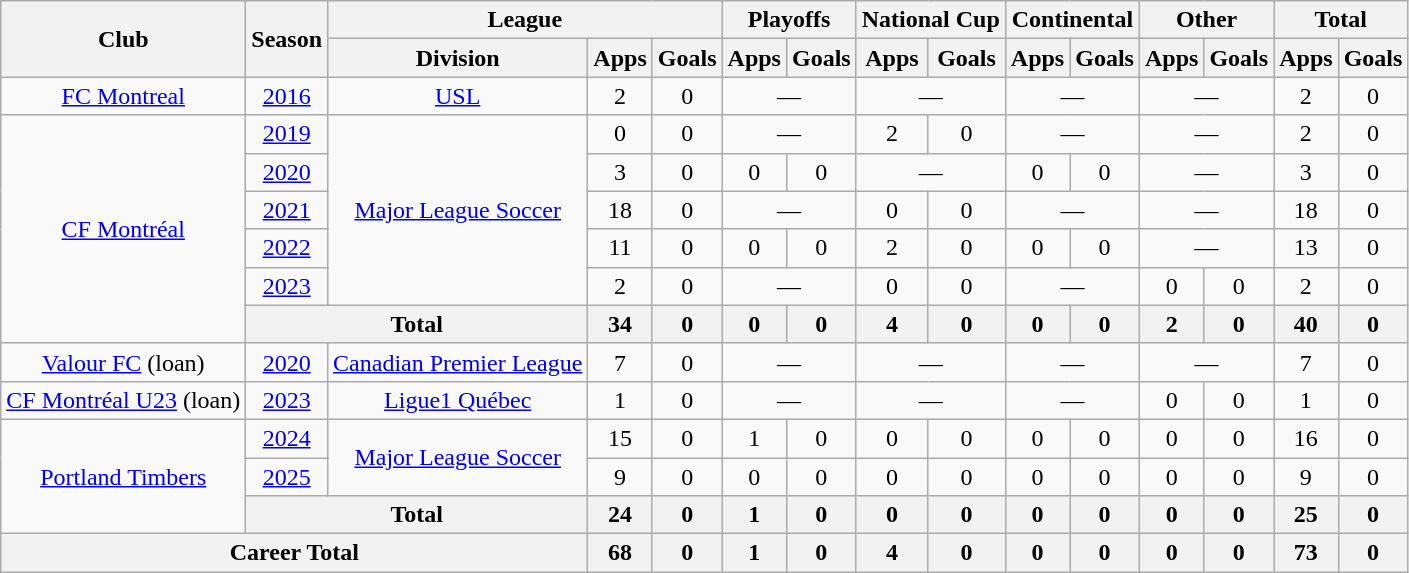<table class="wikitable" style="text-align: center;">
<tr>
<th rowspan="2">Club</th>
<th rowspan="2">Season</th>
<th colspan="3">League</th>
<th colspan="2">Playoffs</th>
<th colspan="2">National Cup</th>
<th colspan="2">Continental</th>
<th colspan="2">Other</th>
<th colspan="2">Total</th>
</tr>
<tr>
<th>Division</th>
<th>Apps</th>
<th>Goals</th>
<th>Apps</th>
<th>Goals</th>
<th>Apps</th>
<th>Goals</th>
<th>Apps</th>
<th>Goals</th>
<th>Apps</th>
<th>Goals</th>
<th>Apps</th>
<th>Goals</th>
</tr>
<tr>
<td><a href='#'>FC Montreal</a></td>
<td><a href='#'>2016</a></td>
<td><a href='#'>USL</a></td>
<td>2</td>
<td>0</td>
<td colspan="2">—</td>
<td colspan="2">—</td>
<td colspan="2">—</td>
<td colspan="2">—</td>
<td>2</td>
<td>0</td>
</tr>
<tr>
<td rowspan="6"><a href='#'>CF Montréal</a></td>
<td><a href='#'>2019</a></td>
<td rowspan="5"><a href='#'>Major League Soccer</a></td>
<td>0</td>
<td>0</td>
<td colspan="2">—</td>
<td>2</td>
<td>0</td>
<td colspan="2">—</td>
<td colspan="2">—</td>
<td>2</td>
<td>0</td>
</tr>
<tr>
<td><a href='#'>2020</a></td>
<td>3</td>
<td>0</td>
<td>0</td>
<td>0</td>
<td colspan="2">—</td>
<td>0</td>
<td>0</td>
<td colspan="2">—</td>
<td>3</td>
<td>0</td>
</tr>
<tr>
<td><a href='#'>2021</a></td>
<td>18</td>
<td>0</td>
<td colspan="2">—</td>
<td>0</td>
<td>0</td>
<td colspan="2">—</td>
<td colspan="2">—</td>
<td>18</td>
<td>0</td>
</tr>
<tr>
<td><a href='#'>2022</a></td>
<td>11</td>
<td>0</td>
<td>0</td>
<td>0</td>
<td>2</td>
<td>0</td>
<td>0</td>
<td>0</td>
<td colspan="2">—</td>
<td>13</td>
<td>0</td>
</tr>
<tr>
<td><a href='#'>2023</a></td>
<td>2</td>
<td>0</td>
<td colspan="2">—</td>
<td>0</td>
<td>0</td>
<td colspan="2">—</td>
<td>0</td>
<td>0</td>
<td>2</td>
<td>0</td>
</tr>
<tr>
<th colspan="2">Total</th>
<th>34</th>
<th>0</th>
<th>0</th>
<th>0</th>
<th>4</th>
<th>0</th>
<th>0</th>
<th>0</th>
<th>2</th>
<th>0</th>
<th>40</th>
<th>0</th>
</tr>
<tr>
<td><a href='#'>Valour FC</a> (loan)</td>
<td><a href='#'>2020</a></td>
<td><a href='#'>Canadian Premier League</a></td>
<td>7</td>
<td>0</td>
<td colspan="2">—</td>
<td colspan="2">—</td>
<td colspan="2">—</td>
<td colspan="2">—</td>
<td>7</td>
<td>0</td>
</tr>
<tr>
<td><a href='#'>CF Montréal U23</a> (loan)</td>
<td><a href='#'>2023</a></td>
<td><a href='#'>Ligue1 Québec</a></td>
<td>1</td>
<td>0</td>
<td colspan="2">—</td>
<td colspan="2">—</td>
<td colspan="2">—</td>
<td>0</td>
<td>0</td>
<td>1</td>
<td>0</td>
</tr>
<tr>
<td rowspan="3"><a href='#'>Portland Timbers</a></td>
<td><a href='#'>2024</a></td>
<td rowspan="2"><a href='#'>Major League Soccer</a></td>
<td>15</td>
<td>0</td>
<td>1</td>
<td>0</td>
<td>0</td>
<td>0</td>
<td>0</td>
<td>0</td>
<td>0</td>
<td>0</td>
<td>16</td>
<td>0</td>
</tr>
<tr>
<td><a href='#'>2025</a></td>
<td>9</td>
<td>0</td>
<td>0</td>
<td>0</td>
<td>0</td>
<td>0</td>
<td>0</td>
<td>0</td>
<td>0</td>
<td>0</td>
<td>9</td>
<td>0</td>
</tr>
<tr>
<th colspan="2">Total</th>
<th>24</th>
<th>0</th>
<th>1</th>
<th>0</th>
<th>0</th>
<th>0</th>
<th>0</th>
<th>0</th>
<th>0</th>
<th>0</th>
<th>25</th>
<th>0</th>
</tr>
<tr>
<th colspan="3">Career Total</th>
<th>68</th>
<th>0</th>
<th>1</th>
<th>0</th>
<th>4</th>
<th>0</th>
<th>0</th>
<th>0</th>
<th>0</th>
<th>0</th>
<th>73</th>
<th>0</th>
</tr>
</table>
